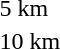<table>
<tr>
<td>5 km</td>
<td></td>
<td></td>
<td></td>
</tr>
<tr>
<td>10 km</td>
<td></td>
<td></td>
<td></td>
</tr>
</table>
